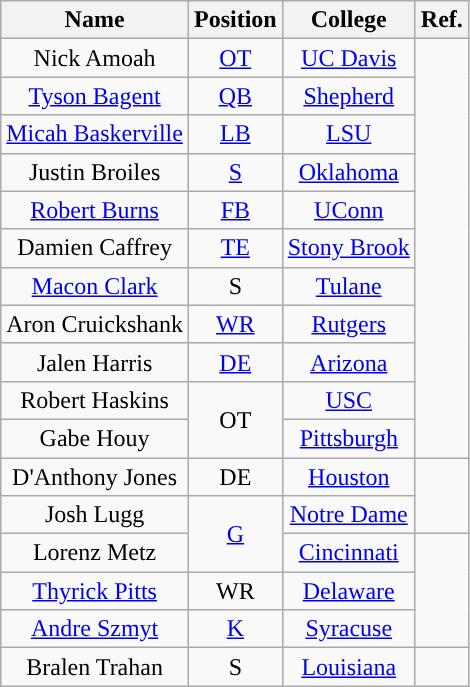<table class="wikitable" style="text-align:center">
<tr>
<th>Name</th>
<th>Position</th>
<th>College</th>
<th>Ref.</th>
</tr>
<tr>
<td>Nick Amoah</td>
<td><a href='#'>OT</a></td>
<td><a href='#'>UC Davis</a></td>
<td rowspan="11"></td>
</tr>
<tr>
<td><a href='#'>Tyson Bagent</a></td>
<td><a href='#'>QB</a></td>
<td><a href='#'>Shepherd</a></td>
</tr>
<tr>
<td><a href='#'>Micah Baskerville</a></td>
<td><a href='#'>LB</a></td>
<td><a href='#'>LSU</a></td>
</tr>
<tr>
<td>Justin Broiles</td>
<td><a href='#'>S</a></td>
<td><a href='#'>Oklahoma</a></td>
</tr>
<tr>
<td><a href='#'>Robert Burns</a></td>
<td><a href='#'>FB</a></td>
<td><a href='#'>UConn</a></td>
</tr>
<tr>
<td>Damien Caffrey</td>
<td><a href='#'>TE</a></td>
<td><a href='#'>Stony Brook</a></td>
</tr>
<tr>
<td><a href='#'>Macon Clark</a></td>
<td>S</td>
<td><a href='#'>Tulane</a></td>
</tr>
<tr>
<td>Aron Cruickshank</td>
<td><a href='#'>WR</a></td>
<td><a href='#'>Rutgers</a></td>
</tr>
<tr>
<td>Jalen Harris</td>
<td><a href='#'>DE</a></td>
<td><a href='#'>Arizona</a></td>
</tr>
<tr>
<td>Robert Haskins</td>
<td rowspan="2">OT</td>
<td><a href='#'>USC</a></td>
</tr>
<tr>
<td>Gabe Houy</td>
<td><a href='#'>Pittsburgh</a></td>
</tr>
<tr>
<td>D'Anthony Jones</td>
<td>DE</td>
<td><a href='#'>Houston</a></td>
<td rowspan="2"></td>
</tr>
<tr>
<td>Josh Lugg</td>
<td rowspan="2"><a href='#'>G</a></td>
<td><a href='#'>Notre Dame</a></td>
</tr>
<tr>
<td>Lorenz Metz</td>
<td><a href='#'>Cincinnati</a></td>
<td rowspan="3"></td>
</tr>
<tr>
<td><a href='#'>Thyrick Pitts</a></td>
<td>WR</td>
<td><a href='#'>Delaware</a></td>
</tr>
<tr>
<td><a href='#'>Andre Szmyt</a></td>
<td><a href='#'>K</a></td>
<td><a href='#'>Syracuse</a></td>
</tr>
<tr>
<td>Bralen Trahan</td>
<td>S</td>
<td><a href='#'>Louisiana</a></td>
<td></td>
</tr>
</table>
